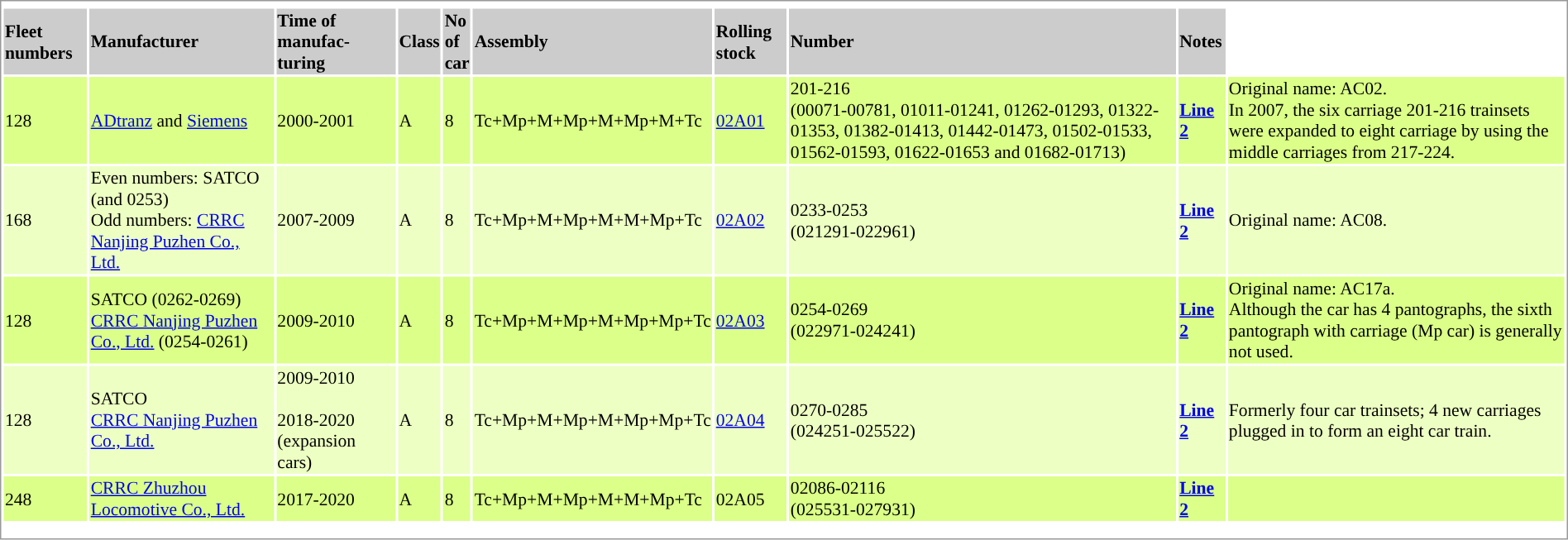<table class="mw-collapsible sortable" border="0" style="border:1px solid #999;background-color:white;text-align:left;font-size:90%">
<tr>
<th colspan="10" style="text-align: center"></th>
</tr>
<tr bgcolor="#cccccc">
<th>Fleet numbers</th>
<th>Manufacturer</th>
<th>Time of <br> manufac-<br>turing</th>
<th>Class</th>
<th>No <br>of<br> car</th>
<th class="unsortable">Assembly</th>
<th>Rolling stock</th>
<th>Number</th>
<th class="unsortable">Notes<br><onlyinclude></th>
</tr>
<tr bgcolor="#dbff88">
<td>128</td>
<td><a href='#'>ADtranz</a> and <a href='#'>Siemens</a></td>
<td>2000-2001</td>
<td>A</td>
<td>8</td>
<td>Tc+Mp+M+Mp+M+Mp+M+Tc</td>
<td><a href='#'>02A01</a></td>
<td>201-216<br>(00071-00781, 01011-01241, 01262-01293, 01322-01353, 01382-01413, 01442-01473, 01502-01533, 01562-01593, 01622-01653 and 01682-01713)<includeonly></td>
<td><a href='#'><span><strong>Line 2</strong></span></a></includeonly></td>
<td>Original name: AC02.<br>  In 2007, the six carriage 201-216 trainsets were expanded to eight carriage by using the middle carriages from 217-224.</td>
</tr>
<tr bgcolor="#edffc3">
<td>168</td>
<td>Even numbers: SATCO (and 0253)<br>Odd numbers: <a href='#'>CRRC Nanjing Puzhen Co., Ltd.</a></td>
<td>2007-2009</td>
<td>A</td>
<td>8</td>
<td>Tc+Mp+M+Mp+M+M+Mp+Tc</td>
<td><a href='#'>02A02</a></td>
<td>0233-0253<br>(021291-022961)<includeonly></td>
<td><a href='#'><span><strong>Line 2</strong></span></a></includeonly></td>
<td> Original name: AC08.</td>
</tr>
<tr bgcolor="#dbff88">
<td>128</td>
<td>SATCO (0262-0269)<br> <a href='#'>CRRC Nanjing Puzhen Co., Ltd.</a> (0254-0261)</td>
<td>2009-2010</td>
<td>A</td>
<td>8</td>
<td>Tc+Mp+M+Mp+M+Mp+Mp+Tc</td>
<td><a href='#'>02A03</a></td>
<td>0254-0269<br>(022971-024241)<includeonly></td>
<td><a href='#'><span><strong>Line 2</strong></span></a></includeonly></td>
<td>Original name: AC17a.<br> Although the car has 4 pantographs, the sixth pantograph with carriage (Mp car) is generally not used.</td>
</tr>
<tr bgcolor="#edffc3">
<td>128</td>
<td>SATCO <br> <a href='#'>CRRC Nanjing Puzhen Co., Ltd.</a></td>
<td>2009-2010<br><br>2018-2020 (expansion cars)</td>
<td>A</td>
<td>8</td>
<td>Tc+Mp+M+Mp+M+Mp+Mp+Tc</td>
<td><a href='#'>02A04</a></td>
<td>0270-0285<br>(024251-025522)<includeonly></td>
<td><a href='#'><span><strong>Line 2</strong></span></a></includeonly></td>
<td>Formerly four car trainsets; 4 new carriages plugged in to form an eight car train.</td>
</tr>
<tr bgcolor="#dbff88">
<td>248</td>
<td><a href='#'>CRRC Zhuzhou Locomotive Co., Ltd.</a></td>
<td>2017-2020</td>
<td>A</td>
<td>8</td>
<td>Tc+Mp+M+Mp+M+M+Mp+Tc</td>
<td>02A05</td>
<td>02086-02116<br>(025531-027931)<includeonly></td>
<td><a href='#'><span><strong>Line 2</strong></span></a></includeonly></td>
<td><br></onlyinclude></td>
</tr>
<tr style="background:#">
<td colspan="9"></td>
</tr>
<tr>
<td colspan="7"></td>
</tr>
<tr style="background: #">
<td colspan="9"></td>
</tr>
</table>
